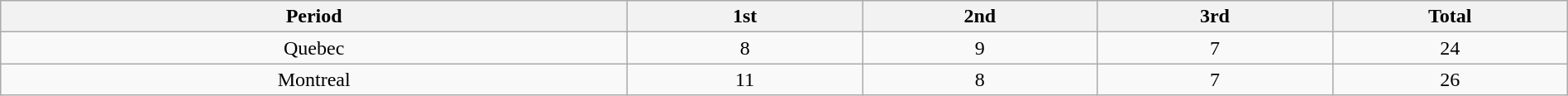<table class="wikitable" style="width:100%;text-align: center;">
<tr>
<th style="width:40%;">Period</th>
<th style="width:15%;">1st</th>
<th style="width:15%;">2nd</th>
<th style="width:15%;">3rd</th>
<th style="width:15%;">Total</th>
</tr>
<tr>
<td>Quebec</td>
<td>8</td>
<td>9</td>
<td>7</td>
<td>24</td>
</tr>
<tr>
<td>Montreal</td>
<td>11</td>
<td>8</td>
<td>7</td>
<td>26</td>
</tr>
</table>
